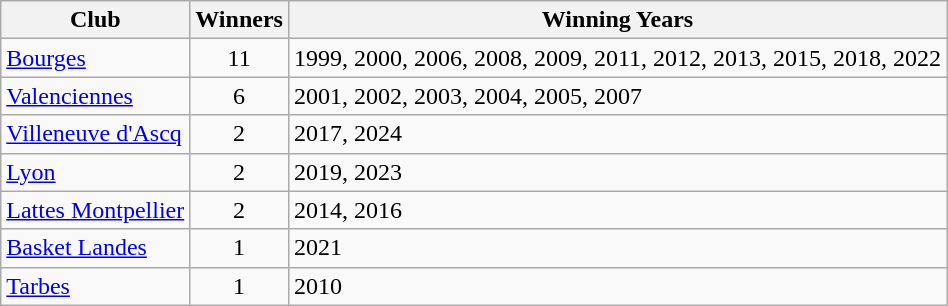<table class="wikitable">
<tr>
<th>Club</th>
<th>Winners</th>
<th>Winning Years</th>
</tr>
<tr>
<td><a href='#'>Bourges</a></td>
<td align="center">11</td>
<td>1999, 2000, 2006, 2008, 2009, 2011, 2012, 2013, 2015, 2018, 2022</td>
</tr>
<tr>
<td><a href='#'>Valenciennes</a></td>
<td align="center">6</td>
<td>2001, 2002, 2003, 2004, 2005, 2007</td>
</tr>
<tr>
<td><a href='#'>Villeneuve d'Ascq</a></td>
<td align="center">2</td>
<td>2017, 2024</td>
</tr>
<tr>
<td><a href='#'>Lyon</a></td>
<td align="center">2</td>
<td>2019, 2023</td>
</tr>
<tr>
<td><a href='#'>Lattes Montpellier</a></td>
<td align="center">2</td>
<td>2014, 2016</td>
</tr>
<tr>
<td><a href='#'>Basket Landes</a></td>
<td align="center">1</td>
<td>2021</td>
</tr>
<tr>
<td><a href='#'>Tarbes</a></td>
<td align="center">1</td>
<td>2010</td>
</tr>
</table>
